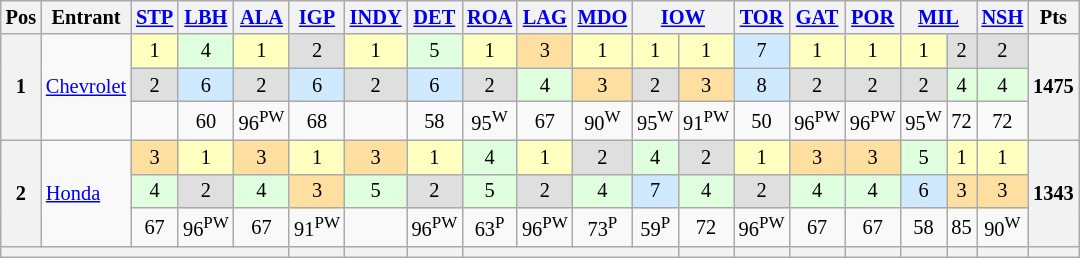<table class="wikitable" style="font-size:85%;text-align:center">
<tr>
<th>Pos</th>
<th>Entrant</th>
<th><a href='#'>STP</a></th>
<th><a href='#'>LBH</a></th>
<th><a href='#'>ALA</a></th>
<th><a href='#'>IGP</a></th>
<th><a href='#'>INDY</a></th>
<th><a href='#'>DET</a></th>
<th><a href='#'>ROA</a></th>
<th><a href='#'>LAG</a></th>
<th><a href='#'>MDO</a></th>
<th colspan="2"><a href='#'>IOW</a></th>
<th><a href='#'>TOR</a></th>
<th><a href='#'>GAT</a></th>
<th><a href='#'>POR</a></th>
<th colspan="2"><a href='#'>MIL</a></th>
<th><a href='#'>NSH</a></th>
<th>Pts</th>
</tr>
<tr>
<th rowspan="3">1</th>
<td rowspan="3" align="left"> <a href='#'>Chevrolet</a></td>
<td style="background:#FFFFBF;">1</td>
<td style="background:#DFFFDF;">4</td>
<td style="background:#FFFFBF;">1</td>
<td style="background:#DFDFDF;">2</td>
<td style="background:#FFFFBF;">1</td>
<td style="background:#DFFFDF;">5</td>
<td style="background:#FFFFBF;">1</td>
<td style="background:#FFDF9F;">3</td>
<td style="background:#FFFFBF;">1</td>
<td style="background:#FFFFBF;">1</td>
<td style="background:#FFFFBF;">1</td>
<td style="background:#CFEAFF;">7</td>
<td style="background:#FFFFBF;">1</td>
<td style="background:#FFFFBF;">1</td>
<td style="background:#FFFFBF;">1</td>
<td style="background:#DFDFDF;">2</td>
<td style="background:#DFDFDF;">2</td>
<th rowspan="3">1475</th>
</tr>
<tr>
<td style="background:#DFDFDF;">2</td>
<td style="background:#CFEAFF;">6</td>
<td style="background:#DFDFDF;">2</td>
<td style="background:#CFEAFF;">6</td>
<td style="background:#DFDFDF;">2</td>
<td style="background:#CFEAFF;">6</td>
<td style="background:#DFDFDF;">2</td>
<td style="background:#DFFFDF;">4</td>
<td style="background:#FFDF9F;">3</td>
<td style="background:#DFDFDF;">2</td>
<td style="background:#FFDF9F;">3</td>
<td style="background:#CFEAFF;">8</td>
<td style="background:#DFDFDF;">2</td>
<td style="background:#DFDFDF;">2</td>
<td style="background:#DFDFDF;">2</td>
<td style="background:#DFFFDF;">4</td>
<td style="background:#DFFFDF;">4</td>
</tr>
<tr>
<td></td>
<td>60</td>
<td>96<sup>PW</sup></td>
<td>68</td>
<td></td>
<td>58</td>
<td>95<sup>W</sup></td>
<td>67</td>
<td>90<sup>W</sup></td>
<td>95<sup>W</sup></td>
<td>91<sup>PW</sup></td>
<td>50</td>
<td>96<sup>PW</sup></td>
<td>96<sup>PW</sup></td>
<td>95<sup>W</sup></td>
<td>72</td>
<td>72</td>
</tr>
<tr>
<th rowspan="3">2</th>
<td rowspan="3" align="left"> <a href='#'>Honda</a></td>
<td style="background:#FFDF9F;">3</td>
<td style="background:#FFFFBF;">1</td>
<td style="background:#FFDF9F;">3</td>
<td style="background:#FFFFBF;">1</td>
<td style="background:#FFDF9F;">3</td>
<td style="background:#FFFFBF;">1</td>
<td style="background:#DFFFDF;">4</td>
<td style="background:#FFFFBF;">1</td>
<td style="background:#DFDFDF;">2</td>
<td style="background:#DFFFDF;">4</td>
<td style="background:#DFDFDF;">2</td>
<td style="background:#FFFFBF;">1</td>
<td style="background:#FFDF9F;">3</td>
<td style="background:#FFDF9F;">3</td>
<td style="background:#DFFFDF;">5</td>
<td style="background:#FFFFBF;">1</td>
<td style="background:#FFFFBF;">1</td>
<th rowspan="3">1343</th>
</tr>
<tr>
<td style="background:#DFFFDF;">4</td>
<td style="background:#DFDFDF;">2</td>
<td style="background:#DFFFDF;">4</td>
<td style="background:#FFDF9F;">3</td>
<td style="background:#DFFFDF;">5</td>
<td style="background:#DFDFDF;">2</td>
<td style="background:#DFFFDF;">5</td>
<td style="background:#DFDFDF;">2</td>
<td style="background:#DFFFDF;">4</td>
<td style="background:#CFEAFF;">7</td>
<td style="background:#DFFFDF;">4</td>
<td style="background:#DFDFDF;">2</td>
<td style="background:#DFFFDF;">4</td>
<td style="background:#DFFFDF;">4</td>
<td style="background:#CFEAFF;">6</td>
<td style="background:#FFDF9F;">3</td>
<td style="background:#FFDF9F;">3</td>
</tr>
<tr>
<td>67</td>
<td>96<sup>PW</sup></td>
<td>67</td>
<td>91<sup>PW</sup></td>
<td></td>
<td>96<sup>PW</sup></td>
<td>63<sup>P</sup></td>
<td>96<sup>PW</sup></td>
<td>73<sup>P</sup></td>
<td>59<sup>P</sup></td>
<td>72</td>
<td>96<sup>PW</sup></td>
<td>67</td>
<td>67</td>
<td>58</td>
<td>85</td>
<td>90<sup>W</sup></td>
</tr>
<tr>
<th colspan=5></th>
<th></th>
<th></th>
<th></th>
<th colspan=4></th>
<th></th>
<th></th>
<th></th>
<th></th>
<th></th>
<th></th>
<th></th>
<th colspan=99></th>
</tr>
</table>
